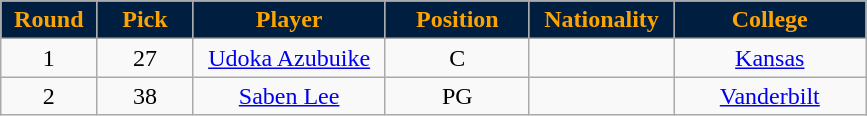<table class="wikitable sortable sortable">
<tr>
<th style="background:#001e3f; color:#fca404" width="10%">Round</th>
<th style="background:#001e3f; color:#fca404" width="10%">Pick</th>
<th style="background:#001e3f; color:#fca404" width="20%">Player</th>
<th style="background:#001e3f; color:#fca404" width="15%">Position</th>
<th style="background:#001e3f; color:#fca404" width="15%">Nationality</th>
<th style="background:#001e3f; color:#fca404" width="20%">College</th>
</tr>
<tr style="text-align: center">
<td>1</td>
<td>27</td>
<td><a href='#'>Udoka Azubuike</a></td>
<td>C</td>
<td></td>
<td><a href='#'>Kansas</a></td>
</tr>
<tr style="text-align: center">
<td>2</td>
<td>38</td>
<td><a href='#'>Saben Lee</a></td>
<td>PG</td>
<td></td>
<td><a href='#'>Vanderbilt</a></td>
</tr>
</table>
